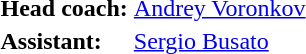<table>
<tr>
<td><strong>Head coach:</strong></td>
<td><a href='#'>Andrey Voronkov</a></td>
</tr>
<tr>
<td><strong>Assistant:</strong></td>
<td><a href='#'>Sergio Busato</a></td>
</tr>
</table>
